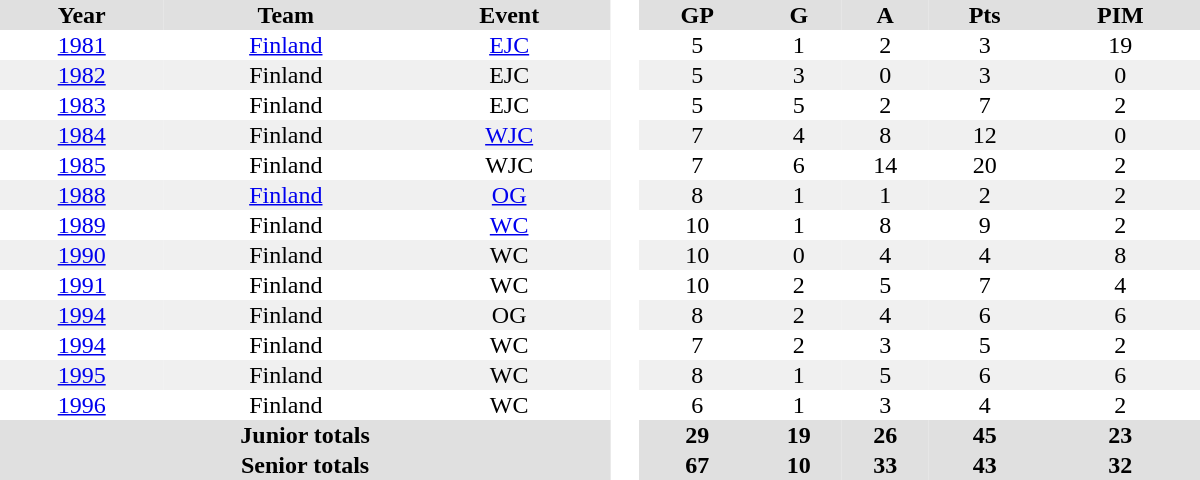<table border="0" cellpadding="1" cellspacing="0" style="text-align:center; width:50em">
<tr ALIGN="center" bgcolor="#e0e0e0">
<th>Year</th>
<th>Team</th>
<th>Event</th>
<th rowspan="99" bgcolor="#ffffff"> </th>
<th>GP</th>
<th>G</th>
<th>A</th>
<th>Pts</th>
<th>PIM</th>
</tr>
<tr>
<td><a href='#'>1981</a></td>
<td><a href='#'>Finland</a></td>
<td><a href='#'>EJC</a></td>
<td>5</td>
<td>1</td>
<td>2</td>
<td>3</td>
<td>19</td>
</tr>
<tr bgcolor="#f0f0f0">
<td><a href='#'>1982</a></td>
<td>Finland</td>
<td>EJC</td>
<td>5</td>
<td>3</td>
<td>0</td>
<td>3</td>
<td>0</td>
</tr>
<tr>
<td><a href='#'>1983</a></td>
<td>Finland</td>
<td>EJC</td>
<td>5</td>
<td>5</td>
<td>2</td>
<td>7</td>
<td>2</td>
</tr>
<tr bgcolor="#f0f0f0">
<td><a href='#'>1984</a></td>
<td>Finland</td>
<td><a href='#'>WJC</a></td>
<td>7</td>
<td>4</td>
<td>8</td>
<td>12</td>
<td>0</td>
</tr>
<tr>
<td><a href='#'>1985</a></td>
<td>Finland</td>
<td>WJC</td>
<td>7</td>
<td>6</td>
<td>14</td>
<td>20</td>
<td>2</td>
</tr>
<tr bgcolor="#f0f0f0">
<td><a href='#'>1988</a></td>
<td><a href='#'>Finland</a></td>
<td><a href='#'>OG</a></td>
<td>8</td>
<td>1</td>
<td>1</td>
<td>2</td>
<td>2</td>
</tr>
<tr>
<td><a href='#'>1989</a></td>
<td>Finland</td>
<td><a href='#'>WC</a></td>
<td>10</td>
<td>1</td>
<td>8</td>
<td>9</td>
<td>2</td>
</tr>
<tr bgcolor="#f0f0f0">
<td><a href='#'>1990</a></td>
<td>Finland</td>
<td>WC</td>
<td>10</td>
<td>0</td>
<td>4</td>
<td>4</td>
<td>8</td>
</tr>
<tr>
<td><a href='#'>1991</a></td>
<td>Finland</td>
<td>WC</td>
<td>10</td>
<td>2</td>
<td>5</td>
<td>7</td>
<td>4</td>
</tr>
<tr bgcolor="#f0f0f0">
<td><a href='#'>1994</a></td>
<td>Finland</td>
<td>OG</td>
<td>8</td>
<td>2</td>
<td>4</td>
<td>6</td>
<td>6</td>
</tr>
<tr>
<td><a href='#'>1994</a></td>
<td>Finland</td>
<td>WC</td>
<td>7</td>
<td>2</td>
<td>3</td>
<td>5</td>
<td>2</td>
</tr>
<tr bgcolor="#f0f0f0">
<td><a href='#'>1995</a></td>
<td>Finland</td>
<td>WC</td>
<td>8</td>
<td>1</td>
<td>5</td>
<td>6</td>
<td>6</td>
</tr>
<tr>
<td><a href='#'>1996</a></td>
<td>Finland</td>
<td>WC</td>
<td>6</td>
<td>1</td>
<td>3</td>
<td>4</td>
<td>2</td>
</tr>
<tr bgcolor="#e0e0e0">
<th colspan=3>Junior totals</th>
<th>29</th>
<th>19</th>
<th>26</th>
<th>45</th>
<th>23</th>
</tr>
<tr bgcolor="#e0e0e0">
<th colspan=3>Senior totals</th>
<th>67</th>
<th>10</th>
<th>33</th>
<th>43</th>
<th>32</th>
</tr>
</table>
